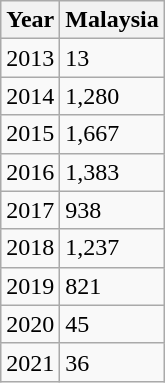<table class="wikitable">
<tr>
<th>Year</th>
<th>Malaysia</th>
</tr>
<tr>
<td>2013</td>
<td>13</td>
</tr>
<tr>
<td>2014</td>
<td>1,280</td>
</tr>
<tr>
<td>2015</td>
<td>1,667</td>
</tr>
<tr>
<td>2016</td>
<td>1,383</td>
</tr>
<tr>
<td>2017</td>
<td>938</td>
</tr>
<tr>
<td>2018</td>
<td>1,237</td>
</tr>
<tr>
<td>2019</td>
<td>821</td>
</tr>
<tr>
<td>2020</td>
<td>45</td>
</tr>
<tr>
<td>2021</td>
<td>36</td>
</tr>
</table>
